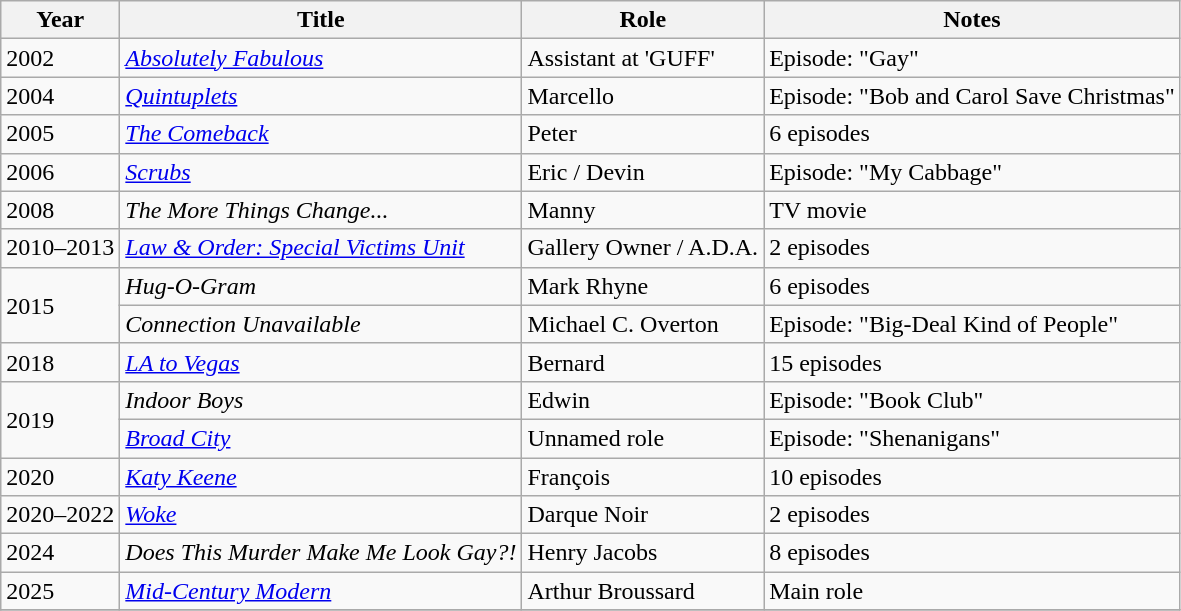<table class="wikitable sortable">
<tr>
<th>Year</th>
<th>Title</th>
<th>Role</th>
<th>Notes</th>
</tr>
<tr>
<td>2002</td>
<td><em><a href='#'>Absolutely Fabulous</a></em></td>
<td>Assistant at 'GUFF'</td>
<td>Episode: "Gay"</td>
</tr>
<tr>
<td>2004</td>
<td><em><a href='#'>Quintuplets</a></em></td>
<td>Marcello</td>
<td>Episode: "Bob and Carol Save Christmas"</td>
</tr>
<tr>
<td>2005</td>
<td><em><a href='#'>The Comeback</a></em></td>
<td>Peter</td>
<td>6 episodes</td>
</tr>
<tr>
<td>2006</td>
<td><em><a href='#'>Scrubs</a></em></td>
<td>Eric / Devin</td>
<td>Episode: "My Cabbage"</td>
</tr>
<tr>
<td>2008</td>
<td><em>The More Things Change...</em></td>
<td>Manny</td>
<td>TV movie</td>
</tr>
<tr>
<td>2010–2013</td>
<td><em><a href='#'>Law & Order: Special Victims Unit</a></em></td>
<td>Gallery Owner / A.D.A.</td>
<td>2 episodes</td>
</tr>
<tr>
<td rowspan="2">2015</td>
<td><em>Hug-O-Gram</em></td>
<td>Mark Rhyne</td>
<td>6 episodes</td>
</tr>
<tr>
<td><em>Connection Unavailable</em></td>
<td>Michael C. Overton</td>
<td>Episode: "Big-Deal Kind of People"</td>
</tr>
<tr>
<td>2018</td>
<td><em><a href='#'>LA to Vegas</a></em></td>
<td>Bernard</td>
<td>15 episodes</td>
</tr>
<tr>
<td rowspan="2">2019</td>
<td><em>Indoor Boys</em></td>
<td>Edwin</td>
<td>Episode: "Book Club"</td>
</tr>
<tr>
<td><em><a href='#'>Broad City</a></em></td>
<td>Unnamed role</td>
<td>Episode: "Shenanigans"</td>
</tr>
<tr>
<td>2020</td>
<td><em><a href='#'>Katy Keene</a></em></td>
<td>François</td>
<td>10 episodes</td>
</tr>
<tr>
<td>2020–2022</td>
<td><em><a href='#'>Woke</a></em></td>
<td>Darque Noir</td>
<td>2 episodes</td>
</tr>
<tr>
<td>2024</td>
<td><em>Does This Murder Make Me Look Gay?!</em></td>
<td>Henry Jacobs</td>
<td>8 episodes</td>
</tr>
<tr>
<td>2025</td>
<td><em><a href='#'>Mid-Century Modern</a></em></td>
<td>Arthur Broussard</td>
<td>Main role</td>
</tr>
<tr>
</tr>
</table>
